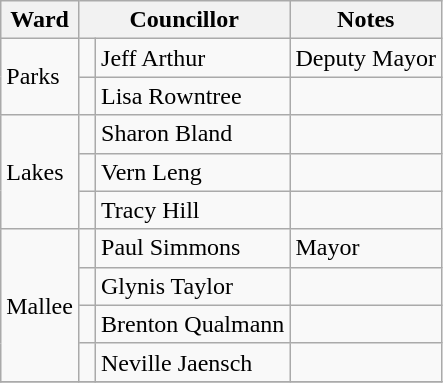<table class="wikitable">
<tr>
<th>Ward</th>
<th colspan="2">Councillor</th>
<th>Notes</th>
</tr>
<tr>
<td rowspan="2">Parks</td>
<td> </td>
<td>Jeff Arthur</td>
<td>Deputy Mayor</td>
</tr>
<tr>
<td> </td>
<td>Lisa Rowntree</td>
<td></td>
</tr>
<tr>
<td rowspan="3">Lakes</td>
<td> </td>
<td>Sharon Bland</td>
<td></td>
</tr>
<tr>
<td> </td>
<td>Vern Leng</td>
<td></td>
</tr>
<tr>
<td> </td>
<td>Tracy Hill</td>
<td></td>
</tr>
<tr>
<td rowspan="4">Mallee</td>
<td> </td>
<td>Paul Simmons</td>
<td>Mayor</td>
</tr>
<tr>
<td> </td>
<td>Glynis Taylor</td>
<td></td>
</tr>
<tr>
<td> </td>
<td>Brenton Qualmann</td>
<td></td>
</tr>
<tr>
<td> </td>
<td>Neville Jaensch</td>
<td></td>
</tr>
<tr>
</tr>
</table>
